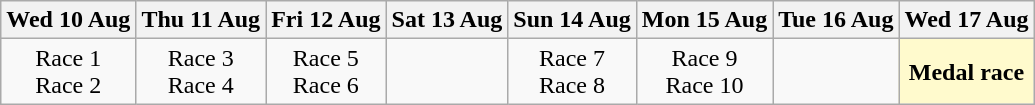<table class="wikitable" style="text-align: center;">
<tr>
<th>Wed 10 Aug</th>
<th>Thu 11 Aug</th>
<th>Fri 12 Aug</th>
<th>Sat 13 Aug</th>
<th>Sun 14 Aug</th>
<th>Mon 15 Aug</th>
<th>Tue 16 Aug</th>
<th>Wed 17 Aug</th>
</tr>
<tr>
<td>Race 1<br>Race 2</td>
<td>Race 3<br>Race 4</td>
<td>Race 5<br>Race 6</td>
<td></td>
<td>Race 7<br>Race 8</td>
<td>Race 9<br>Race 10</td>
<td></td>
<td style=background:lemonchiffon><strong>Medal race</strong></td>
</tr>
</table>
